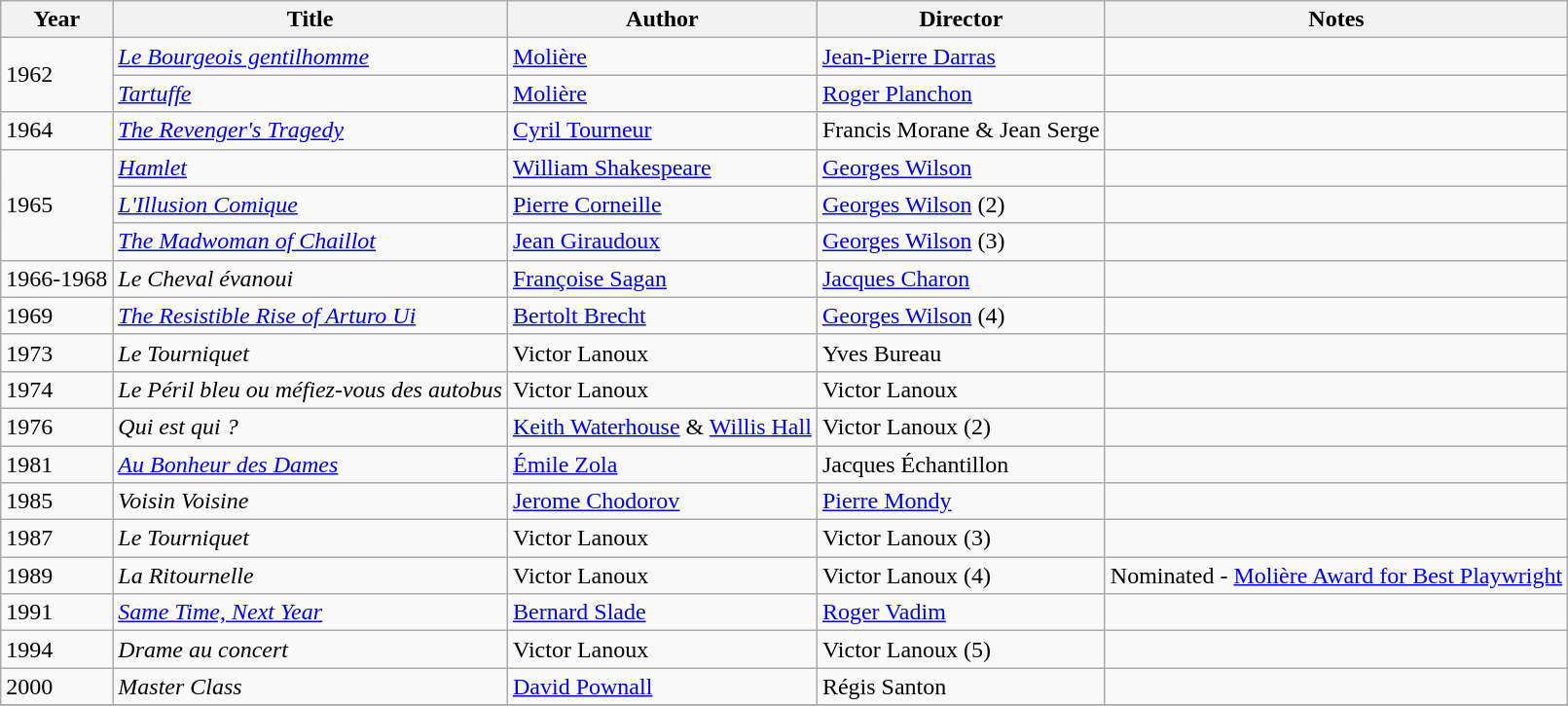<table class="wikitable">
<tr>
<th>Year</th>
<th>Title</th>
<th>Author</th>
<th>Director</th>
<th>Notes</th>
</tr>
<tr>
<td rowspan=2>1962</td>
<td><em><a href='#'>Le Bourgeois gentilhomme</a></em></td>
<td><a href='#'>Molière</a></td>
<td><a href='#'>Jean-Pierre Darras</a></td>
<td></td>
</tr>
<tr>
<td><em><a href='#'>Tartuffe</a></em></td>
<td><a href='#'>Molière</a></td>
<td><a href='#'>Roger Planchon</a></td>
<td></td>
</tr>
<tr>
<td rowspan=1>1964</td>
<td><em><a href='#'>The Revenger's Tragedy</a></em></td>
<td><a href='#'>Cyril Tourneur</a></td>
<td>Francis Morane & Jean Serge</td>
<td></td>
</tr>
<tr>
<td rowspan=3>1965</td>
<td><em><a href='#'>Hamlet</a></em></td>
<td><a href='#'>William Shakespeare</a></td>
<td><a href='#'>Georges Wilson</a></td>
<td></td>
</tr>
<tr>
<td><em><a href='#'>L'Illusion Comique</a></em></td>
<td><a href='#'>Pierre Corneille</a></td>
<td><a href='#'>Georges Wilson</a> (2)</td>
<td></td>
</tr>
<tr>
<td><em><a href='#'>The Madwoman of Chaillot</a></em></td>
<td><a href='#'>Jean Giraudoux</a></td>
<td><a href='#'>Georges Wilson</a> (3)</td>
<td></td>
</tr>
<tr>
<td rowspan=1>1966-1968</td>
<td><em>Le Cheval évanoui</em></td>
<td><a href='#'>Françoise Sagan</a></td>
<td><a href='#'>Jacques Charon</a></td>
<td></td>
</tr>
<tr>
<td rowspan=1>1969</td>
<td><em><a href='#'>The Resistible Rise of Arturo Ui</a></em></td>
<td><a href='#'>Bertolt Brecht</a></td>
<td><a href='#'>Georges Wilson</a> (4)</td>
<td></td>
</tr>
<tr>
<td rowspan=1>1973</td>
<td><em>Le Tourniquet</em></td>
<td>Victor Lanoux</td>
<td>Yves Bureau</td>
<td></td>
</tr>
<tr>
<td rowspan=1>1974</td>
<td><em>Le Péril bleu ou méfiez-vous des autobus</em></td>
<td>Victor Lanoux</td>
<td>Victor Lanoux</td>
<td></td>
</tr>
<tr>
<td rowspan=1>1976</td>
<td><em>Qui est qui ?</em></td>
<td><a href='#'>Keith Waterhouse</a> & <a href='#'>Willis Hall</a></td>
<td>Victor Lanoux (2)</td>
<td></td>
</tr>
<tr>
<td rowspan=1>1981</td>
<td><em><a href='#'>Au Bonheur des Dames</a></em></td>
<td><a href='#'>Émile Zola</a></td>
<td>Jacques Échantillon</td>
<td></td>
</tr>
<tr>
<td rowspan=1>1985</td>
<td><em>Voisin Voisine</em></td>
<td><a href='#'>Jerome Chodorov</a></td>
<td><a href='#'>Pierre Mondy</a></td>
<td></td>
</tr>
<tr>
<td rowspan=1>1987</td>
<td><em>Le Tourniquet</em></td>
<td>Victor Lanoux</td>
<td>Victor Lanoux (3)</td>
<td></td>
</tr>
<tr>
<td rowspan=1>1989</td>
<td><em>La Ritournelle</em></td>
<td>Victor Lanoux</td>
<td>Victor Lanoux (4)</td>
<td>Nominated - <a href='#'>Molière Award for Best Playwright</a></td>
</tr>
<tr>
<td rowspan=1>1991</td>
<td><em><a href='#'>Same Time, Next Year</a></em></td>
<td><a href='#'>Bernard Slade</a></td>
<td><a href='#'>Roger Vadim</a></td>
<td></td>
</tr>
<tr>
<td rowspan=1>1994</td>
<td><em>Drame au concert</em></td>
<td>Victor Lanoux</td>
<td>Victor Lanoux (5)</td>
<td></td>
</tr>
<tr>
<td rowspan=1>2000</td>
<td><em>Master Class</em></td>
<td><a href='#'>David Pownall</a></td>
<td>Régis Santon</td>
<td></td>
</tr>
<tr>
</tr>
</table>
